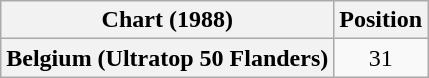<table class="wikitable plainrowheaders" style="text-align:center">
<tr>
<th scope="col">Chart (1988)</th>
<th scope="col">Position</th>
</tr>
<tr>
<th scope="row">Belgium (Ultratop 50 Flanders)</th>
<td>31</td>
</tr>
</table>
